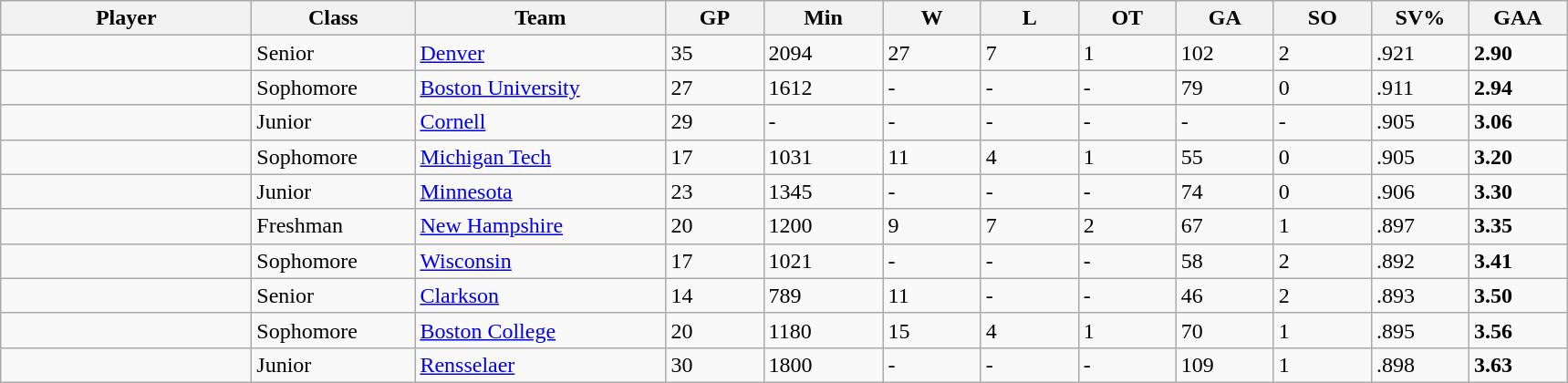<table class="wikitable sortable">
<tr>
<th style="width: 11em;">Player</th>
<th style="width: 7em;">Class</th>
<th style="width: 11em;">Team</th>
<th style="width: 4em;">GP</th>
<th style="width: 5em;">Min</th>
<th style="width: 4em;">W</th>
<th style="width: 4em;">L</th>
<th style="width: 4em;">OT</th>
<th style="width: 4em;">GA</th>
<th style="width: 4em;">SO</th>
<th style="width: 4em;">SV%</th>
<th style="width: 4em;">GAA</th>
</tr>
<tr>
<td></td>
<td>Senior</td>
<td><a href='#'>Denver</a></td>
<td>35</td>
<td>2094</td>
<td>27</td>
<td>7</td>
<td>1</td>
<td>102</td>
<td>2</td>
<td>.921</td>
<td><strong>2.90</strong></td>
</tr>
<tr>
<td></td>
<td>Sophomore</td>
<td><a href='#'>Boston University</a></td>
<td>27</td>
<td>1612</td>
<td>-</td>
<td>-</td>
<td>-</td>
<td>79</td>
<td>0</td>
<td>.911</td>
<td><strong>2.94</strong></td>
</tr>
<tr>
<td></td>
<td>Junior</td>
<td><a href='#'>Cornell</a></td>
<td>29</td>
<td>-</td>
<td>-</td>
<td>-</td>
<td>-</td>
<td>-</td>
<td>-</td>
<td>.905</td>
<td><strong>3.06</strong></td>
</tr>
<tr>
<td></td>
<td>Sophomore</td>
<td><a href='#'>Michigan Tech</a></td>
<td>17</td>
<td>1031</td>
<td>11</td>
<td>4</td>
<td>1</td>
<td>55</td>
<td>0</td>
<td>.905</td>
<td><strong>3.20</strong></td>
</tr>
<tr>
<td></td>
<td>Junior</td>
<td><a href='#'>Minnesota</a></td>
<td>23</td>
<td>1345</td>
<td>-</td>
<td>-</td>
<td>-</td>
<td>74</td>
<td>0</td>
<td>.906</td>
<td><strong>3.30</strong></td>
</tr>
<tr>
<td></td>
<td>Freshman</td>
<td><a href='#'>New Hampshire</a></td>
<td>20</td>
<td>1200</td>
<td>9</td>
<td>7</td>
<td>2</td>
<td>67</td>
<td>1</td>
<td>.897</td>
<td><strong>3.35</strong></td>
</tr>
<tr>
<td></td>
<td>Sophomore</td>
<td><a href='#'>Wisconsin</a></td>
<td>17</td>
<td>1021</td>
<td>-</td>
<td>-</td>
<td>-</td>
<td>58</td>
<td>2</td>
<td>.892</td>
<td><strong>3.41</strong></td>
</tr>
<tr>
<td></td>
<td>Senior</td>
<td><a href='#'>Clarkson</a></td>
<td>14</td>
<td>789</td>
<td>11</td>
<td>-</td>
<td>-</td>
<td>46</td>
<td>2</td>
<td>.893</td>
<td><strong>3.50</strong></td>
</tr>
<tr>
<td></td>
<td>Sophomore</td>
<td><a href='#'>Boston College</a></td>
<td>20</td>
<td>1180</td>
<td>15</td>
<td>4</td>
<td>1</td>
<td>70</td>
<td>1</td>
<td>.895</td>
<td><strong>3.56</strong></td>
</tr>
<tr>
<td></td>
<td>Junior</td>
<td><a href='#'>Rensselaer</a></td>
<td>30</td>
<td>1800</td>
<td>-</td>
<td>-</td>
<td>-</td>
<td>109</td>
<td>1</td>
<td>.898</td>
<td><strong>3.63</strong></td>
</tr>
</table>
